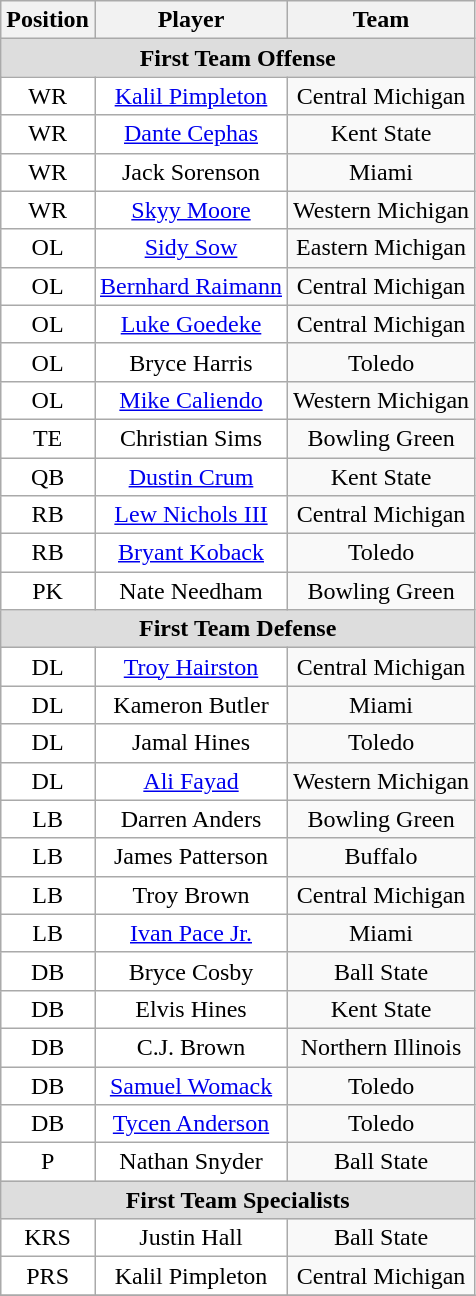<table class="wikitable" border="0">
<tr>
<th>Position</th>
<th>Player</th>
<th>Team</th>
</tr>
<tr>
<td colspan="3" style="text-align:center; background:#ddd;"><strong>First Team Offense </strong></td>
</tr>
<tr style="text-align:center;">
<td style="background:white">WR</td>
<td style="background:white"><a href='#'>Kalil Pimpleton</a></td>
<td style=>Central Michigan</td>
</tr>
<tr style="text-align:center;">
<td style="background:white">WR</td>
<td style="background:white"><a href='#'>Dante Cephas</a></td>
<td style=>Kent State</td>
</tr>
<tr style="text-align:center;">
<td style="background:white">WR</td>
<td style="background:white">Jack Sorenson</td>
<td style=>Miami</td>
</tr>
<tr style=text-align:center;">
<td style="background:white">WR</td>
<td style="background:white"><a href='#'>Skyy Moore</a></td>
<td style=>Western Michigan</td>
</tr>
<tr style="text-align:center;">
<td style="background:white">OL</td>
<td style="background:white"><a href='#'>Sidy Sow</a></td>
<td style=>Eastern Michigan</td>
</tr>
<tr style="text-align:center;">
<td style="background:white">OL</td>
<td style="background:white"><a href='#'>Bernhard Raimann</a></td>
<td style=>Central Michigan</td>
</tr>
<tr style="text-align:center;">
<td style="background:white">OL</td>
<td style="background:white"><a href='#'>Luke Goedeke</a></td>
<td style=>Central Michigan</td>
</tr>
<tr style="text-align:center;">
<td style="background:white">OL</td>
<td style="background:white">Bryce Harris</td>
<td style=>Toledo</td>
</tr>
<tr style="text-align:center;">
<td style="background:white">OL</td>
<td style="background:white"><a href='#'>Mike Caliendo</a></td>
<td style=>Western Michigan</td>
</tr>
<tr style="text-align:center;">
<td style="background:white">TE</td>
<td style="background:white">Christian Sims</td>
<td style=>Bowling Green</td>
</tr>
<tr style="text-align:center;">
<td style="background:white">QB</td>
<td style="background:white"><a href='#'>Dustin Crum</a></td>
<td style=>Kent State</td>
</tr>
<tr style="text-align:center;">
<td style="background:white">RB</td>
<td style="background:white"><a href='#'>Lew Nichols III</a></td>
<td style=>Central Michigan</td>
</tr>
<tr style="text-align:center;">
<td style="background:white">RB</td>
<td style="background:white"><a href='#'>Bryant Koback</a></td>
<td style=>Toledo</td>
</tr>
<tr style="text-align:center;">
<td style="background:white">PK</td>
<td style="background:white">Nate Needham</td>
<td style=>Bowling Green</td>
</tr>
<tr>
<td colspan="3" style="text-align:center; background:#ddd;"><strong>First Team Defense</strong></td>
</tr>
<tr style="text-align:center;">
<td style="background:white">DL</td>
<td style="background:white"><a href='#'>Troy Hairston</a></td>
<td style=>Central Michigan</td>
</tr>
<tr style="text-align:center;">
<td style="background:white">DL</td>
<td style="background:white">Kameron Butler</td>
<td style=>Miami</td>
</tr>
<tr style="text-align:center;">
<td style="background:white">DL</td>
<td style="background:white">Jamal Hines</td>
<td style=>Toledo</td>
</tr>
<tr style="text-align:center;">
<td style="background:white">DL</td>
<td style="background:white"><a href='#'>Ali Fayad</a></td>
<td style=>Western Michigan</td>
</tr>
<tr style="text-align:center;">
<td style="background:white">LB</td>
<td style="background:white">Darren Anders</td>
<td style=>Bowling Green</td>
</tr>
<tr style="text-align:center;">
<td style="background:white">LB</td>
<td style="background:white">James Patterson</td>
<td style=>Buffalo</td>
</tr>
<tr style="text-align:center;">
<td style="background:white">LB</td>
<td style="background:white">Troy Brown</td>
<td style=>Central Michigan</td>
</tr>
<tr style="text-align:center;">
<td style="background:white">LB</td>
<td style="background:white"><a href='#'>Ivan Pace Jr.</a></td>
<td style=>Miami</td>
</tr>
<tr style="text-align:center;">
<td style="background:white">DB</td>
<td style="background:white">Bryce Cosby</td>
<td style=>Ball State</td>
</tr>
<tr style="text-align:center;">
<td style="background:white">DB</td>
<td style="background:white">Elvis Hines</td>
<td style=>Kent State</td>
</tr>
<tr style="text-align:center;">
<td style="background:white">DB</td>
<td style="background:white">C.J. Brown</td>
<td style=>Northern Illinois</td>
</tr>
<tr style="text-align:center;">
<td style="background:white">DB</td>
<td style="background:white"><a href='#'>Samuel Womack</a></td>
<td style=>Toledo</td>
</tr>
<tr style="text-align:center;">
<td style="background:white">DB</td>
<td style="background:white"><a href='#'>Tycen Anderson</a></td>
<td style=>Toledo</td>
</tr>
<tr style="text-align:center;">
<td style="background:white">P</td>
<td style="background:white">Nathan Snyder</td>
<td style=>Ball State</td>
</tr>
<tr>
<td colspan="3" style="text-align:center; background:#ddd;"><strong>First Team Specialists</strong></td>
</tr>
<tr style="text-align:center;">
<td style="background:white">KRS</td>
<td style="background:white">Justin Hall</td>
<td style=>Ball State</td>
</tr>
<tr style="text-align:center;">
<td style="background:white">PRS</td>
<td style="background:white">Kalil Pimpleton</td>
<td style=>Central Michigan</td>
</tr>
<tr style="text-align:center;">
</tr>
</table>
